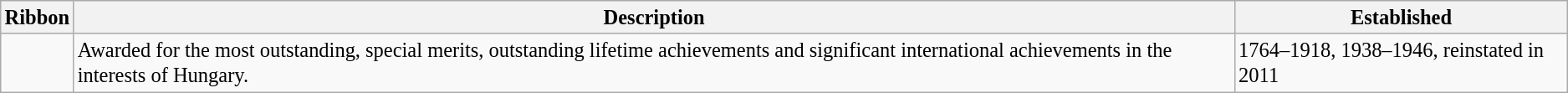<table class="wikitable" style="font-size:85%;">
<tr>
<th><big>Ribbon</big></th>
<th><big>Description</big></th>
<th><big>Established</big></th>
</tr>
<tr>
<td></td>
<td><big>Awarded for the most outstanding, special merits, outstanding lifetime achievements and significant international achievements in the interests of Hungary.</big></td>
<td><big>1764–1918, 1938–1946, reinstated in 2011</big></td>
</tr>
</table>
